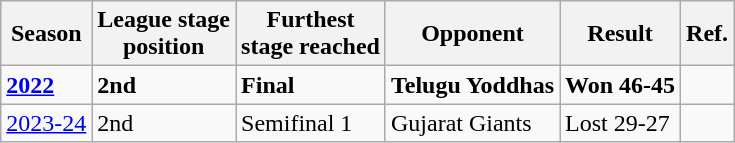<table class="wikitable">
<tr>
<th>Season</th>
<th>League stage<br>position</th>
<th>Furthest<br>stage reached</th>
<th>Opponent</th>
<th>Result</th>
<th>Ref.</th>
</tr>
<tr>
<td><a href='#'><strong>2022</strong></a></td>
<td><strong>2nd</strong></td>
<td><strong>Final</strong></td>
<td><strong>Telugu Yoddhas</strong></td>
<td><strong>Won 46-45</strong></td>
<td></td>
</tr>
<tr>
<td><a href='#'>2023-24</a></td>
<td>2nd</td>
<td>Semifinal 1</td>
<td>Gujarat Giants</td>
<td>Lost 29-27</td>
<td></td>
</tr>
</table>
